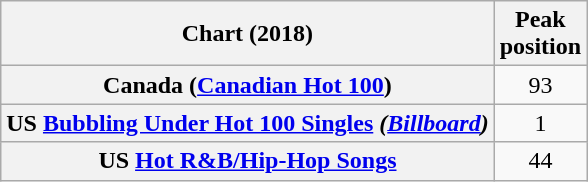<table class="wikitable sortable plainrowheaders" style="text-align:center">
<tr>
<th scope="col">Chart (2018)</th>
<th scope="col">Peak<br>position</th>
</tr>
<tr>
<th scope="row">Canada (<a href='#'>Canadian Hot 100</a>)</th>
<td>93</td>
</tr>
<tr>
<th scope="row">US <a href='#'>Bubbling Under Hot 100 Singles</a> <em>(<a href='#'>Billboard</a>)</em></th>
<td>1</td>
</tr>
<tr>
<th scope="row">US <a href='#'>Hot R&B/Hip-Hop Songs</a></th>
<td>44</td>
</tr>
</table>
